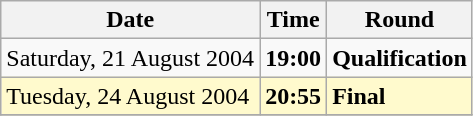<table class="wikitable">
<tr>
<th>Date</th>
<th>Time</th>
<th>Round</th>
</tr>
<tr>
<td>Saturday, 21 August 2004</td>
<td><strong>19:00</strong></td>
<td><strong>Qualification</strong></td>
</tr>
<tr>
<td style=background:lemonchiffon>Tuesday, 24 August 2004</td>
<td style=background:lemonchiffon><strong>20:55</strong></td>
<td style=background:lemonchiffon><strong>Final</strong></td>
</tr>
<tr>
</tr>
</table>
